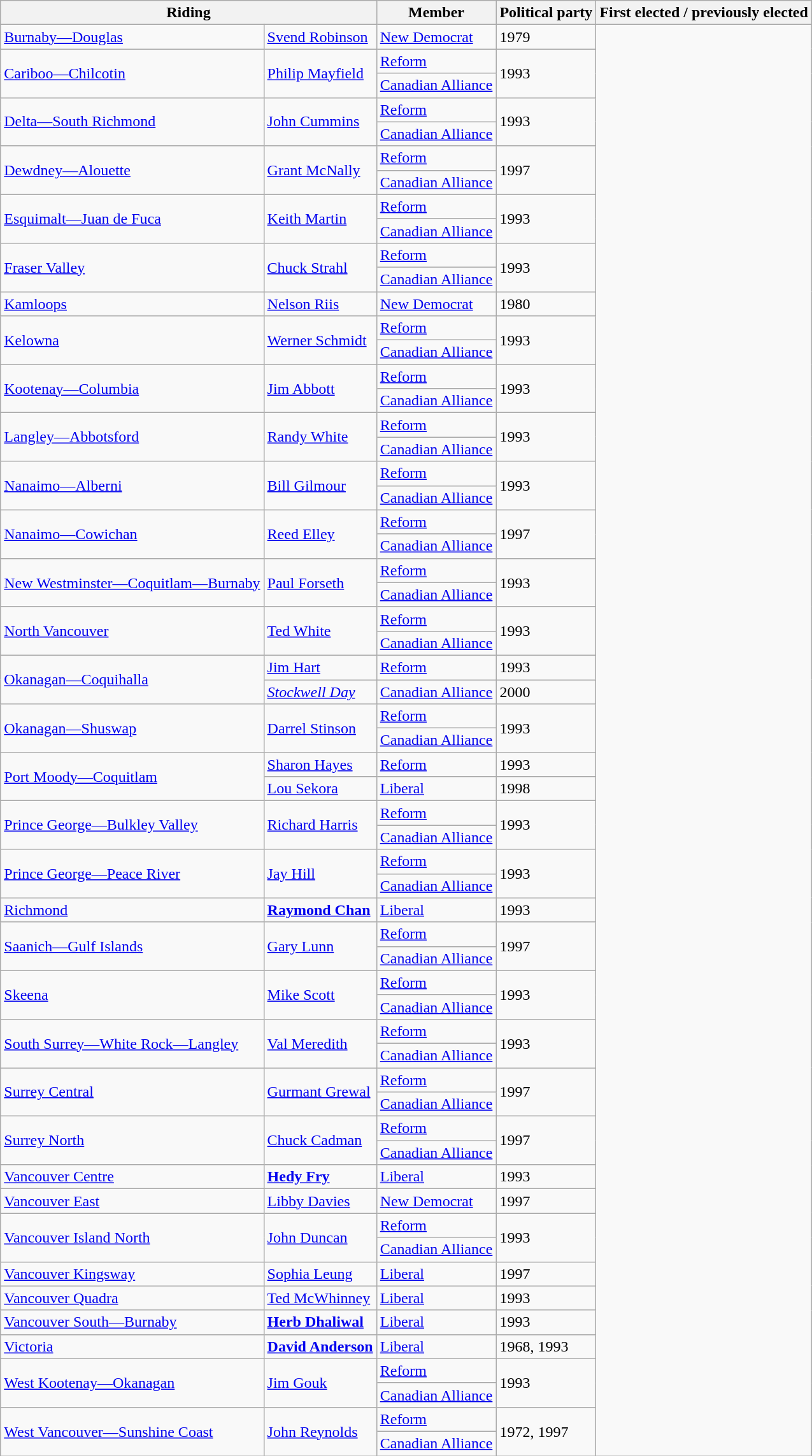<table class="wikitable">
<tr>
<th colspan="2">Riding</th>
<th>Member</th>
<th>Political party</th>
<th>First elected / previously elected</th>
</tr>
<tr>
<td><a href='#'>Burnaby—Douglas</a></td>
<td><a href='#'>Svend Robinson</a></td>
<td><a href='#'>New Democrat</a></td>
<td>1979</td>
</tr>
<tr>
<td rowspan="2"><a href='#'>Cariboo—Chilcotin</a></td>
<td rowspan="2"><a href='#'>Philip Mayfield</a></td>
<td><a href='#'>Reform</a></td>
<td rowspan="2">1993</td>
</tr>
<tr>
<td><a href='#'>Canadian Alliance</a></td>
</tr>
<tr>
<td rowspan="2"><a href='#'>Delta—South Richmond</a></td>
<td rowspan="2"><a href='#'>John Cummins</a></td>
<td><a href='#'>Reform</a></td>
<td rowspan="2">1993</td>
</tr>
<tr>
<td><a href='#'>Canadian Alliance</a></td>
</tr>
<tr>
<td rowspan="2"><a href='#'>Dewdney—Alouette</a></td>
<td rowspan="2"><a href='#'>Grant McNally</a></td>
<td><a href='#'>Reform</a></td>
<td rowspan="2">1997</td>
</tr>
<tr>
<td><a href='#'>Canadian Alliance</a></td>
</tr>
<tr>
<td rowspan="2"><a href='#'>Esquimalt—Juan de Fuca</a></td>
<td rowspan="2"><a href='#'>Keith Martin</a></td>
<td><a href='#'>Reform</a></td>
<td rowspan="2">1993</td>
</tr>
<tr>
<td><a href='#'>Canadian Alliance</a></td>
</tr>
<tr>
<td rowspan="2"><a href='#'>Fraser Valley</a></td>
<td rowspan="2"><a href='#'>Chuck Strahl</a></td>
<td><a href='#'>Reform</a></td>
<td rowspan="2">1993</td>
</tr>
<tr>
<td><a href='#'>Canadian Alliance</a></td>
</tr>
<tr>
<td><a href='#'>Kamloops</a></td>
<td><a href='#'>Nelson Riis</a></td>
<td><a href='#'>New Democrat</a></td>
<td>1980</td>
</tr>
<tr>
<td rowspan="2"><a href='#'>Kelowna</a></td>
<td rowspan="2"><a href='#'>Werner Schmidt</a></td>
<td><a href='#'>Reform</a></td>
<td rowspan="2">1993</td>
</tr>
<tr>
<td><a href='#'>Canadian Alliance</a></td>
</tr>
<tr>
<td rowspan="2"><a href='#'>Kootenay—Columbia</a></td>
<td rowspan="2"><a href='#'>Jim Abbott</a></td>
<td><a href='#'>Reform</a></td>
<td rowspan="2">1993</td>
</tr>
<tr>
<td><a href='#'>Canadian Alliance</a></td>
</tr>
<tr>
<td rowspan="2"><a href='#'>Langley—Abbotsford</a></td>
<td rowspan="2"><a href='#'>Randy White</a></td>
<td><a href='#'>Reform</a></td>
<td rowspan="2">1993</td>
</tr>
<tr>
<td><a href='#'>Canadian Alliance</a></td>
</tr>
<tr>
<td rowspan="2"><a href='#'>Nanaimo—Alberni</a></td>
<td rowspan="2"><a href='#'>Bill Gilmour</a></td>
<td><a href='#'>Reform</a></td>
<td rowspan="2">1993</td>
</tr>
<tr>
<td><a href='#'>Canadian Alliance</a></td>
</tr>
<tr>
<td rowspan="2"><a href='#'>Nanaimo—Cowichan</a></td>
<td rowspan="2"><a href='#'>Reed Elley</a></td>
<td><a href='#'>Reform</a></td>
<td rowspan="2">1997</td>
</tr>
<tr>
<td><a href='#'>Canadian Alliance</a></td>
</tr>
<tr>
<td rowspan="2"><a href='#'>New Westminster—Coquitlam—Burnaby</a></td>
<td rowspan="2"><a href='#'>Paul Forseth</a></td>
<td><a href='#'>Reform</a></td>
<td rowspan="2">1993</td>
</tr>
<tr>
<td><a href='#'>Canadian Alliance</a></td>
</tr>
<tr>
<td rowspan="2"><a href='#'>North Vancouver</a></td>
<td rowspan="2"><a href='#'>Ted White</a></td>
<td><a href='#'>Reform</a></td>
<td rowspan="2">1993</td>
</tr>
<tr>
<td><a href='#'>Canadian Alliance</a></td>
</tr>
<tr>
<td rowspan="3"><a href='#'>Okanagan—Coquihalla</a></td>
<td rowspan="2"><a href='#'>Jim Hart</a></td>
<td><a href='#'>Reform</a></td>
<td rowspan="2">1993</td>
</tr>
<tr>
<td rowspan="2"><a href='#'>Canadian Alliance</a></td>
</tr>
<tr>
<td><em><a href='#'>Stockwell Day</a></em></td>
<td>2000</td>
</tr>
<tr>
<td rowspan="2"><a href='#'>Okanagan—Shuswap</a></td>
<td rowspan="2"><a href='#'>Darrel Stinson</a></td>
<td><a href='#'>Reform</a></td>
<td rowspan="2">1993</td>
</tr>
<tr>
<td><a href='#'>Canadian Alliance</a></td>
</tr>
<tr>
<td rowspan="2"><a href='#'>Port Moody—Coquitlam</a></td>
<td><a href='#'>Sharon Hayes</a></td>
<td><a href='#'>Reform</a></td>
<td>1993</td>
</tr>
<tr>
<td><a href='#'>Lou Sekora</a></td>
<td><a href='#'>Liberal</a></td>
<td>1998</td>
</tr>
<tr>
<td rowspan="2"><a href='#'>Prince George—Bulkley Valley</a></td>
<td rowspan="2"><a href='#'>Richard Harris</a></td>
<td><a href='#'>Reform</a></td>
<td rowspan="2">1993</td>
</tr>
<tr>
<td><a href='#'>Canadian Alliance</a></td>
</tr>
<tr>
<td rowspan="2"><a href='#'>Prince George—Peace River</a></td>
<td rowspan="2"><a href='#'>Jay Hill</a></td>
<td><a href='#'>Reform</a></td>
<td rowspan="2">1993</td>
</tr>
<tr>
<td><a href='#'>Canadian Alliance</a></td>
</tr>
<tr>
<td><a href='#'>Richmond</a></td>
<td><strong><a href='#'>Raymond Chan</a></strong></td>
<td><a href='#'>Liberal</a></td>
<td>1993</td>
</tr>
<tr>
<td rowspan="2"><a href='#'>Saanich—Gulf Islands</a></td>
<td rowspan="2"><a href='#'>Gary Lunn</a></td>
<td><a href='#'>Reform</a></td>
<td rowspan="2">1997</td>
</tr>
<tr>
<td><a href='#'>Canadian Alliance</a></td>
</tr>
<tr>
<td rowspan="2"><a href='#'>Skeena</a></td>
<td rowspan="2"><a href='#'>Mike Scott</a></td>
<td><a href='#'>Reform</a></td>
<td rowspan="2">1993</td>
</tr>
<tr>
<td><a href='#'>Canadian Alliance</a></td>
</tr>
<tr>
<td rowspan="2"><a href='#'>South Surrey—White Rock—Langley</a></td>
<td rowspan="2"><a href='#'>Val Meredith</a></td>
<td><a href='#'>Reform</a></td>
<td rowspan="2">1993</td>
</tr>
<tr>
<td><a href='#'>Canadian Alliance</a></td>
</tr>
<tr>
<td rowspan="2"><a href='#'>Surrey Central</a></td>
<td rowspan="2"><a href='#'>Gurmant Grewal</a></td>
<td><a href='#'>Reform</a></td>
<td rowspan="2">1997</td>
</tr>
<tr>
<td><a href='#'>Canadian Alliance</a></td>
</tr>
<tr>
<td rowspan="2"><a href='#'>Surrey North</a></td>
<td rowspan="2"><a href='#'>Chuck Cadman</a></td>
<td><a href='#'>Reform</a></td>
<td rowspan="2">1997</td>
</tr>
<tr>
<td><a href='#'>Canadian Alliance</a></td>
</tr>
<tr>
<td><a href='#'>Vancouver Centre</a></td>
<td><strong><a href='#'>Hedy Fry</a></strong></td>
<td><a href='#'>Liberal</a></td>
<td>1993</td>
</tr>
<tr>
<td><a href='#'>Vancouver East</a></td>
<td><a href='#'>Libby Davies</a></td>
<td><a href='#'>New Democrat</a></td>
<td>1997</td>
</tr>
<tr>
<td rowspan="2"><a href='#'>Vancouver Island North</a></td>
<td rowspan="2"><a href='#'>John Duncan</a></td>
<td><a href='#'>Reform</a></td>
<td rowspan="2">1993</td>
</tr>
<tr>
<td><a href='#'>Canadian Alliance</a></td>
</tr>
<tr>
<td><a href='#'>Vancouver Kingsway</a></td>
<td><a href='#'>Sophia Leung</a> </td>
<td><a href='#'>Liberal</a></td>
<td>1997</td>
</tr>
<tr>
<td><a href='#'>Vancouver Quadra</a></td>
<td><a href='#'>Ted McWhinney</a> </td>
<td><a href='#'>Liberal</a></td>
<td>1993</td>
</tr>
<tr>
<td><a href='#'>Vancouver South—Burnaby</a></td>
<td><strong><a href='#'>Herb Dhaliwal</a></strong></td>
<td><a href='#'>Liberal</a></td>
<td>1993</td>
</tr>
<tr>
<td><a href='#'>Victoria</a></td>
<td><strong><a href='#'>David Anderson</a></strong></td>
<td><a href='#'>Liberal</a></td>
<td>1968, 1993</td>
</tr>
<tr>
<td rowspan="2"><a href='#'>West Kootenay—Okanagan</a></td>
<td rowspan="2"><a href='#'>Jim Gouk</a></td>
<td><a href='#'>Reform</a></td>
<td rowspan="2">1993</td>
</tr>
<tr>
<td><a href='#'>Canadian Alliance</a></td>
</tr>
<tr>
<td rowspan="2"><a href='#'>West Vancouver—Sunshine Coast</a></td>
<td rowspan="2"><a href='#'>John Reynolds</a></td>
<td><a href='#'>Reform</a></td>
<td rowspan="2">1972, 1997</td>
</tr>
<tr>
<td><a href='#'>Canadian Alliance</a></td>
</tr>
</table>
